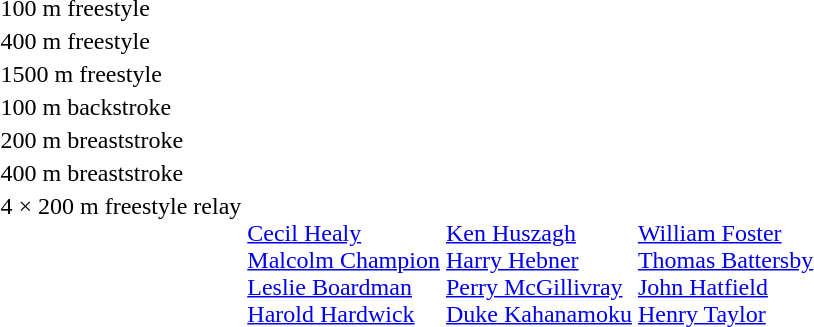<table>
<tr>
<td>100 m freestyle<br></td>
<td></td>
<td></td>
<td></td>
</tr>
<tr>
<td>400 m freestyle<br></td>
<td></td>
<td></td>
<td></td>
</tr>
<tr>
<td>1500 m freestyle<br></td>
<td></td>
<td></td>
<td></td>
</tr>
<tr>
<td>100 m backstroke<br></td>
<td></td>
<td></td>
<td></td>
</tr>
<tr>
<td>200 m breaststroke<br></td>
<td></td>
<td></td>
<td></td>
</tr>
<tr>
<td>400 m breaststroke<br></td>
<td></td>
<td></td>
<td></td>
</tr>
<tr valign="top">
<td>4 × 200 m freestyle relay<br></td>
<td><br><a href='#'>Cecil Healy</a><br><a href='#'>Malcolm Champion</a><br><a href='#'>Leslie Boardman</a><br><a href='#'>Harold Hardwick</a></td>
<td><br><a href='#'>Ken Huszagh</a><br><a href='#'>Harry Hebner</a><br><a href='#'>Perry McGillivray</a><br><a href='#'>Duke Kahanamoku</a></td>
<td><br><a href='#'>William Foster</a><br><a href='#'>Thomas Battersby</a><br><a href='#'>John Hatfield</a><br><a href='#'>Henry Taylor</a></td>
</tr>
</table>
